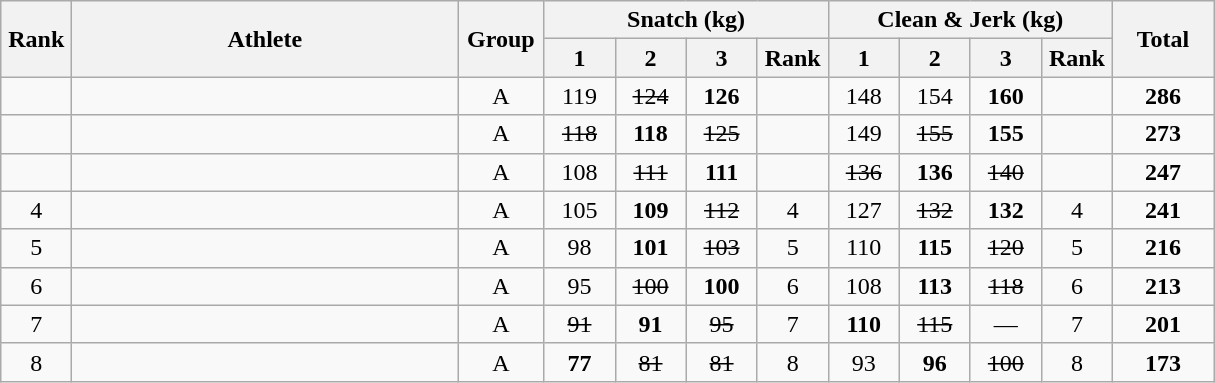<table class = "wikitable" style="text-align:center;">
<tr>
<th rowspan=2 width=40>Rank</th>
<th rowspan=2 width=250>Athlete</th>
<th rowspan=2 width=50>Group</th>
<th colspan=4>Snatch (kg)</th>
<th colspan=4>Clean & Jerk (kg)</th>
<th rowspan=2 width=60>Total</th>
</tr>
<tr>
<th width=40>1</th>
<th width=40>2</th>
<th width=40>3</th>
<th width=40>Rank</th>
<th width=40>1</th>
<th width=40>2</th>
<th width=40>3</th>
<th width=40>Rank</th>
</tr>
<tr>
<td></td>
<td align=left></td>
<td>A</td>
<td>119</td>
<td><s>124</s></td>
<td><strong>126</strong></td>
<td></td>
<td>148</td>
<td>154</td>
<td><strong>160</strong></td>
<td></td>
<td><strong>286</strong></td>
</tr>
<tr>
<td></td>
<td align=left></td>
<td>A</td>
<td><s>118</s></td>
<td><strong>118</strong></td>
<td><s>125</s></td>
<td></td>
<td>149</td>
<td><s>155</s></td>
<td><strong>155</strong></td>
<td></td>
<td><strong>273</strong></td>
</tr>
<tr>
<td></td>
<td align=left></td>
<td>A</td>
<td>108</td>
<td><s>111</s></td>
<td><strong>111</strong></td>
<td></td>
<td><s>136</s></td>
<td><strong>136</strong></td>
<td><s>140</s></td>
<td></td>
<td><strong>247</strong></td>
</tr>
<tr>
<td>4</td>
<td align=left></td>
<td>A</td>
<td>105</td>
<td><strong>109</strong></td>
<td><s>112</s></td>
<td>4</td>
<td>127</td>
<td><s>132</s></td>
<td><strong>132</strong></td>
<td>4</td>
<td><strong>241</strong></td>
</tr>
<tr>
<td>5</td>
<td align=left></td>
<td>A</td>
<td>98</td>
<td><strong>101</strong></td>
<td><s>103</s></td>
<td>5</td>
<td>110</td>
<td><strong>115</strong></td>
<td><s>120</s></td>
<td>5</td>
<td><strong>216</strong></td>
</tr>
<tr>
<td>6</td>
<td align=left></td>
<td>A</td>
<td>95</td>
<td><s>100</s></td>
<td><strong>100</strong></td>
<td>6</td>
<td>108</td>
<td><strong>113</strong></td>
<td><s>118</s></td>
<td>6</td>
<td><strong>213</strong></td>
</tr>
<tr>
<td>7</td>
<td align=left></td>
<td>A</td>
<td><s>91</s></td>
<td><strong>91</strong></td>
<td><s>95</s></td>
<td>7</td>
<td><strong>110</strong></td>
<td><s>115</s></td>
<td>—</td>
<td>7</td>
<td><strong>201</strong></td>
</tr>
<tr>
<td>8</td>
<td align=left></td>
<td>A</td>
<td><strong>77</strong></td>
<td><s>81</s></td>
<td><s>81</s></td>
<td>8</td>
<td>93</td>
<td><strong>96</strong></td>
<td><s>100</s></td>
<td>8</td>
<td><strong>173</strong></td>
</tr>
</table>
